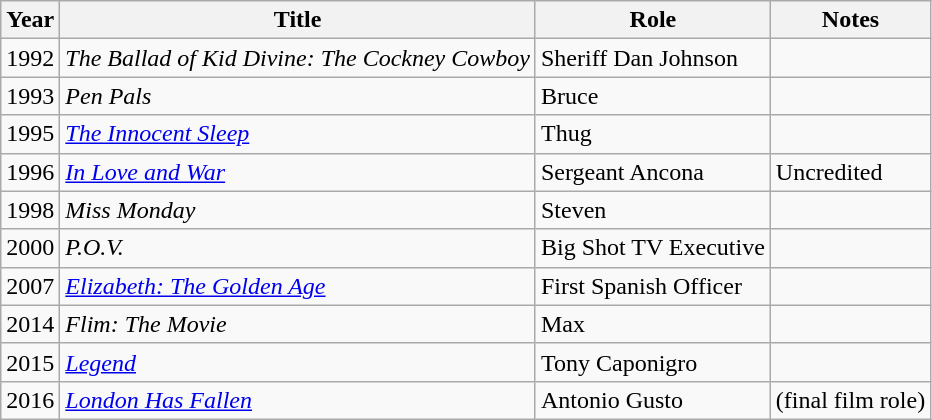<table class="wikitable">
<tr>
<th>Year</th>
<th>Title</th>
<th>Role</th>
<th>Notes</th>
</tr>
<tr>
<td>1992</td>
<td><em>The Ballad of Kid Divine: The Cockney Cowboy</em></td>
<td>Sheriff Dan Johnson</td>
<td></td>
</tr>
<tr>
<td>1993</td>
<td><em>Pen Pals</em></td>
<td>Bruce</td>
<td></td>
</tr>
<tr>
<td>1995</td>
<td><em><a href='#'>The Innocent Sleep</a></em></td>
<td>Thug</td>
<td></td>
</tr>
<tr>
<td>1996</td>
<td><em><a href='#'>In Love and War</a></em></td>
<td>Sergeant Ancona</td>
<td>Uncredited</td>
</tr>
<tr>
<td>1998</td>
<td><em>Miss Monday</em></td>
<td>Steven</td>
<td></td>
</tr>
<tr>
<td>2000</td>
<td><em>P.O.V.</em></td>
<td>Big Shot TV Executive</td>
<td></td>
</tr>
<tr>
<td>2007</td>
<td><em><a href='#'>Elizabeth: The Golden Age</a></em></td>
<td>First Spanish Officer</td>
<td></td>
</tr>
<tr>
<td>2014</td>
<td><em>Flim: The Movie</em></td>
<td>Max</td>
<td></td>
</tr>
<tr>
<td>2015</td>
<td><em><a href='#'>Legend</a></em></td>
<td>Tony Caponigro</td>
<td></td>
</tr>
<tr>
<td>2016</td>
<td><em><a href='#'>London Has Fallen</a></em></td>
<td>Antonio Gusto</td>
<td>(final film role)</td>
</tr>
</table>
